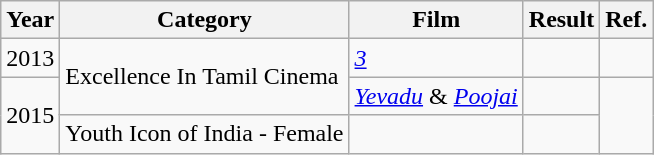<table class="wikitable">
<tr>
<th>Year</th>
<th>Category</th>
<th>Film</th>
<th>Result</th>
<th>Ref.</th>
</tr>
<tr>
<td>2013</td>
<td rowspan="2">Excellence In Tamil Cinema</td>
<td><em><a href='#'>3</a></em></td>
<td></td>
<td></td>
</tr>
<tr>
<td rowspan="2">2015</td>
<td><em><a href='#'>Yevadu</a></em> & <em><a href='#'>Poojai</a></em></td>
<td></td>
<td rowspan="2"></td>
</tr>
<tr>
<td>Youth Icon of India - Female</td>
<td></td>
<td></td>
</tr>
</table>
